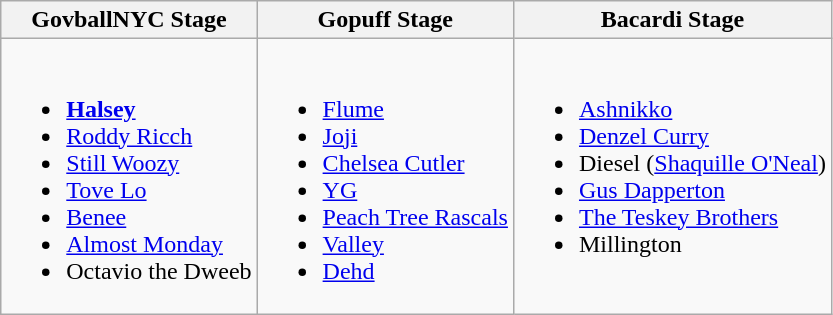<table class="wikitable">
<tr>
<th>GovballNYC Stage</th>
<th>Gopuff Stage</th>
<th>Bacardi Stage</th>
</tr>
<tr valign="top">
<td><br><ul><li><strong><a href='#'>Halsey</a></strong></li><li><a href='#'>Roddy Ricch</a></li><li><a href='#'>Still Woozy</a></li><li><a href='#'>Tove Lo</a></li><li><a href='#'>Benee</a></li><li><a href='#'>Almost Monday</a></li><li>Octavio the Dweeb</li></ul></td>
<td><br><ul><li><a href='#'>Flume</a></li><li><a href='#'>Joji</a></li><li><a href='#'>Chelsea Cutler</a></li><li><a href='#'>YG</a></li><li><a href='#'>Peach Tree Rascals</a></li><li><a href='#'>Valley</a></li><li><a href='#'>Dehd</a></li></ul></td>
<td><br><ul><li><a href='#'>Ashnikko</a></li><li><a href='#'>Denzel Curry</a></li><li>Diesel (<a href='#'>Shaquille O'Neal</a>)</li><li><a href='#'>Gus Dapperton</a></li><li><a href='#'>The Teskey Brothers</a></li><li>Millington</li></ul></td>
</tr>
</table>
